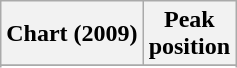<table class="wikitable">
<tr>
<th>Chart (2009)</th>
<th>Peak<br>position</th>
</tr>
<tr>
</tr>
<tr>
</tr>
<tr>
</tr>
<tr>
</tr>
</table>
